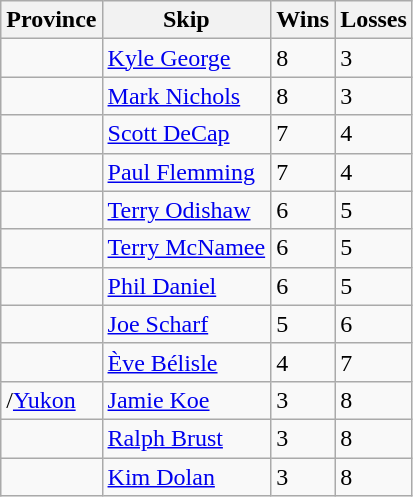<table class="wikitable" border="1">
<tr>
<th>Province</th>
<th>Skip</th>
<th>Wins</th>
<th>Losses</th>
</tr>
<tr>
<td></td>
<td><a href='#'>Kyle George</a></td>
<td>8</td>
<td>3</td>
</tr>
<tr>
<td></td>
<td><a href='#'>Mark Nichols</a></td>
<td>8</td>
<td>3</td>
</tr>
<tr>
<td></td>
<td><a href='#'>Scott DeCap</a></td>
<td>7</td>
<td>4</td>
</tr>
<tr>
<td></td>
<td><a href='#'>Paul Flemming</a></td>
<td>7</td>
<td>4</td>
</tr>
<tr>
<td></td>
<td><a href='#'>Terry Odishaw</a></td>
<td>6</td>
<td>5</td>
</tr>
<tr>
<td></td>
<td><a href='#'>Terry McNamee</a></td>
<td>6</td>
<td>5</td>
</tr>
<tr>
<td></td>
<td><a href='#'>Phil Daniel</a></td>
<td>6</td>
<td>5</td>
</tr>
<tr>
<td></td>
<td><a href='#'>Joe Scharf</a></td>
<td>5</td>
<td>6</td>
</tr>
<tr>
<td></td>
<td><a href='#'>Ève Bélisle</a></td>
<td>4</td>
<td>7</td>
</tr>
<tr>
<td>/<a href='#'>Yukon</a></td>
<td><a href='#'>Jamie Koe</a></td>
<td>3</td>
<td>8</td>
</tr>
<tr>
<td></td>
<td><a href='#'>Ralph Brust</a></td>
<td>3</td>
<td>8</td>
</tr>
<tr>
<td></td>
<td><a href='#'>Kim Dolan</a></td>
<td>3</td>
<td>8</td>
</tr>
</table>
